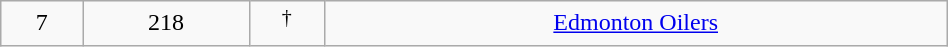<table class="wikitable sortable" width="50%">
<tr align="center" bgcolor="">
<td>7</td>
<td>218</td>
<td> <sup>†</sup></td>
<td><a href='#'>Edmonton Oilers</a></td>
</tr>
</table>
